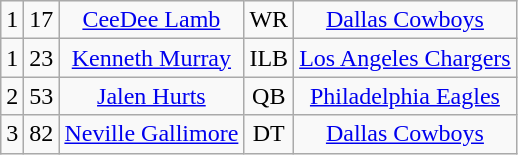<table class="wikitable" style="text-align:center">
<tr>
<td>1</td>
<td>17</td>
<td><a href='#'>CeeDee Lamb</a></td>
<td>WR</td>
<td><a href='#'>Dallas Cowboys</a></td>
</tr>
<tr>
<td>1</td>
<td>23</td>
<td><a href='#'>Kenneth Murray</a></td>
<td>ILB</td>
<td><a href='#'>Los Angeles Chargers</a></td>
</tr>
<tr>
<td>2</td>
<td>53</td>
<td><a href='#'>Jalen Hurts</a></td>
<td>QB</td>
<td><a href='#'>Philadelphia Eagles</a></td>
</tr>
<tr>
<td>3</td>
<td>82</td>
<td><a href='#'>Neville Gallimore</a></td>
<td>DT</td>
<td><a href='#'>Dallas Cowboys</a></td>
</tr>
</table>
